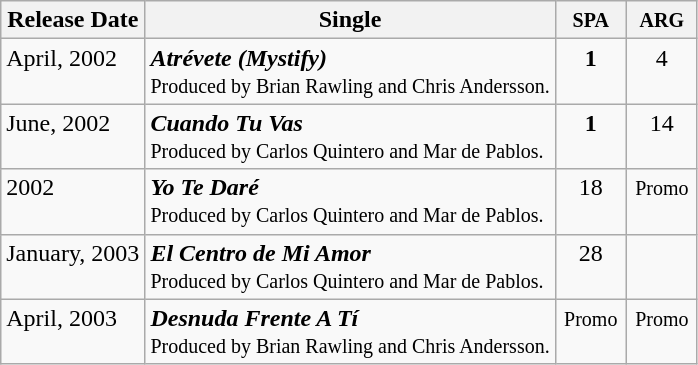<table class="wikitable">
<tr>
<th align="left" valign="top">Release Date</th>
<th align="left" valign="top">Single</th>
<th align="center" valign="top" width="40"><small>SPA</small></th>
<th align="center" valign="top" width="40"><small>ARG</small></th>
</tr>
<tr>
<td align="left" valign="top">April, 2002</td>
<td align="left" valign="top"><strong><em>Atrévete (Mystify)</em></strong><br><small>Produced by Brian Rawling and Chris Andersson.</small></td>
<td align="center" valign="top"><strong>1</strong></td>
<td align="center" valign="top">4</td>
</tr>
<tr>
<td align="left" valign="top">June, 2002</td>
<td align="left" valign="top"><strong><em>Cuando Tu Vas</em></strong><br><small>Produced by Carlos Quintero and Mar de Pablos.</small></td>
<td align="center" valign="top"><strong>1</strong></td>
<td align="center" valign="top">14</td>
</tr>
<tr>
<td align="left" valign="top">2002</td>
<td align="left" valign="top"><strong><em>Yo Te Daré</em></strong><br><small>Produced by Carlos Quintero and Mar de Pablos.</small></td>
<td align="center" valign="top">18</td>
<td align="center" valign="top"><small>Promo</small></td>
</tr>
<tr>
<td align="left" valign="top">January, 2003</td>
<td align="left" valign="top"><strong><em>El Centro de Mi Amor</em></strong><br><small>Produced by Carlos Quintero and Mar de Pablos.</small></td>
<td align="center" valign="top">28</td>
<td align="center" valign="top"></td>
</tr>
<tr>
<td align="left" valign="top">April, 2003</td>
<td align="left" valign="top"><strong><em>Desnuda Frente A Tí</em></strong><br><small>Produced by Brian Rawling and Chris Andersson.</small></td>
<td align="center" valign="top"><small>Promo</small></td>
<td align="center" valign="top"><small>Promo</small></td>
</tr>
</table>
